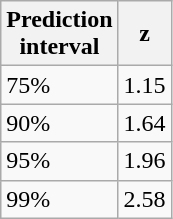<table class="wikitable" align="left" style="margin-right:1em;">
<tr>
<th>Prediction<br> interval</th>
<th>z</th>
</tr>
<tr>
<td>75%</td>
<td>1.15</td>
</tr>
<tr>
<td>90%</td>
<td>1.64</td>
</tr>
<tr>
<td>95%</td>
<td>1.96</td>
</tr>
<tr>
<td>99%</td>
<td>2.58</td>
</tr>
</table>
